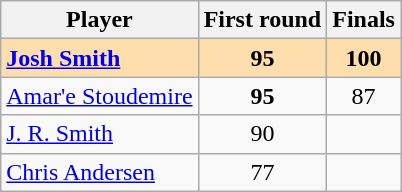<table class="wikitable">
<tr>
<th>Player</th>
<th>First round</th>
<th>Finals</th>
</tr>
<tr style="background:#ffdead; text-align:center;">
<td align=left><strong><a href='#'>Josh Smith</a></strong> </td>
<td><strong>95</strong> </td>
<td><strong>100</strong> </td>
</tr>
<tr align=center>
<td align=left><a href='#'>Amar'e Stoudemire</a> </td>
<td><strong>95</strong> </td>
<td>87 </td>
</tr>
<tr align=center>
<td align=left><a href='#'>J. R. Smith</a> </td>
<td>90 </td>
<td></td>
</tr>
<tr align=center>
<td align=left><a href='#'>Chris Andersen</a> </td>
<td>77 </td>
<td></td>
</tr>
</table>
